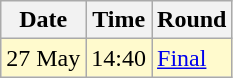<table class="wikitable">
<tr>
<th>Date</th>
<th>Time</th>
<th>Round</th>
</tr>
<tr style=background:lemonchiffon>
<td>27 May</td>
<td>14:40</td>
<td><a href='#'>Final</a></td>
</tr>
</table>
